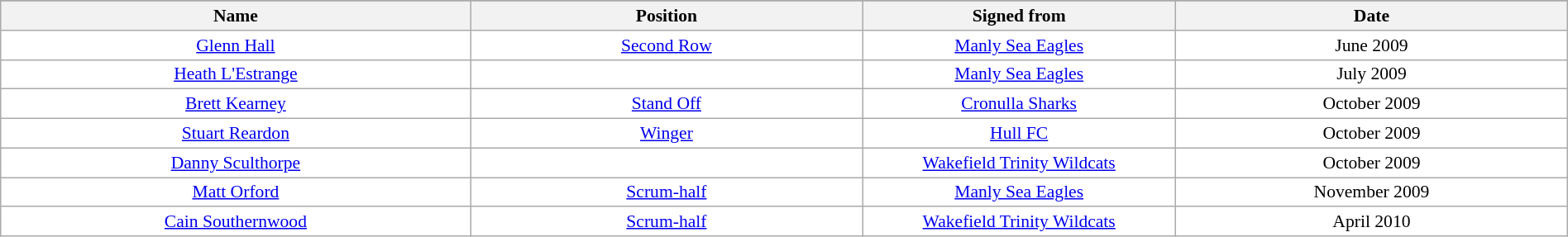<table class="wikitable sortable" width="100%" style="font-size:90%">
<tr bgcolor="#efefef">
</tr>
<tr bgcolor="#efefef">
<th width=30%>Name</th>
<th !width=30%>Position</th>
<th width=20%>Signed from</th>
<th width=25%>Date</th>
</tr>
<tr bgcolor=#FFFFFF>
<td align=center><a href='#'>Glenn Hall</a></td>
<td align=center><a href='#'>Second Row</a></td>
<td align=center><a href='#'>Manly Sea Eagles</a></td>
<td align=center>June 2009</td>
</tr>
<tr bgcolor=#FFFFFF>
<td align=center><a href='#'>Heath L'Estrange</a></td>
<td align=center></td>
<td align=center><a href='#'>Manly Sea Eagles</a></td>
<td align=center>July 2009</td>
</tr>
<tr bgcolor=#FFFFFF>
<td align=center><a href='#'>Brett Kearney</a></td>
<td align=center><a href='#'>Stand Off</a></td>
<td align=center><a href='#'>Cronulla Sharks</a></td>
<td align=center>October 2009</td>
</tr>
<tr bgcolor=#FFFFFF>
<td align=center><a href='#'>Stuart Reardon</a></td>
<td align=center><a href='#'>Winger</a></td>
<td align=center><a href='#'>Hull FC</a></td>
<td align=center>October 2009</td>
</tr>
<tr bgcolor=#FFFFFF>
<td align=center><a href='#'>Danny Sculthorpe</a></td>
<td align=center></td>
<td align=center><a href='#'>Wakefield Trinity Wildcats</a></td>
<td align=center>October 2009</td>
</tr>
<tr bgcolor=#FFFFFF>
<td align=center><a href='#'>Matt Orford</a></td>
<td align=center><a href='#'>Scrum-half</a></td>
<td align=center><a href='#'>Manly Sea Eagles</a></td>
<td align=center>November 2009</td>
</tr>
<tr bgcolor=#FFFFFF>
<td align=center><a href='#'>Cain Southernwood</a></td>
<td align=center><a href='#'>Scrum-half</a></td>
<td align=center><a href='#'>Wakefield Trinity Wildcats</a></td>
<td align=center>April 2010</td>
</tr>
</table>
